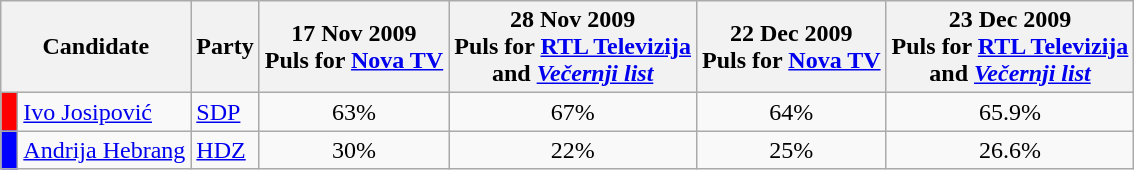<table class="wikitable">
<tr>
<th colspan=2>Candidate</th>
<th>Party</th>
<th>17 Nov 2009<br>Puls for <a href='#'>Nova TV</a></th>
<th>28 Nov 2009<br>Puls for <a href='#'>RTL Televizija</a><br> and <em><a href='#'>Večernji list</a></em></th>
<th>22 Dec 2009<br>Puls for <a href='#'>Nova TV</a></th>
<th>23 Dec 2009<br>Puls for <a href='#'>RTL Televizija</a><br> and <em><a href='#'>Večernji list</a></em></th>
</tr>
<tr>
<td bgcolor=red> </td>
<td><a href='#'>Ivo Josipović</a></td>
<td><a href='#'>SDP</a></td>
<td align=center>63%</td>
<td align=center>67%</td>
<td align=center>64%</td>
<td align=center>65.9%</td>
</tr>
<tr>
<td bgcolor=blue> </td>
<td><a href='#'>Andrija Hebrang</a></td>
<td><a href='#'>HDZ</a></td>
<td align=center>30%</td>
<td align=center>22%</td>
<td align=center>25%</td>
<td align=center>26.6%</td>
</tr>
</table>
